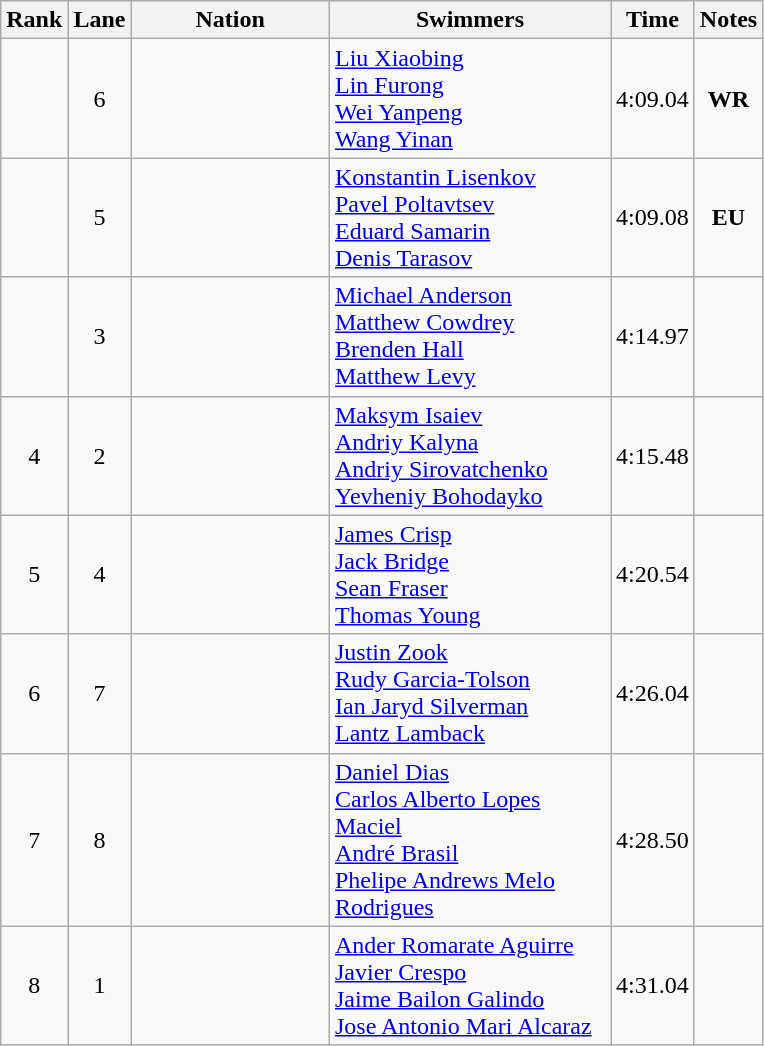<table class="wikitable sortable" style="text-align:center">
<tr>
<th>Rank</th>
<th>Lane</th>
<th style="width:125px">Nation</th>
<th Class="unsortable" style="width:180px">Swimmers</th>
<th>Time</th>
<th>Notes</th>
</tr>
<tr>
<td></td>
<td>6</td>
<td style="text-align:left"></td>
<td style="text-align:left"><a href='#'>Liu Xiaobing</a><br> <a href='#'>Lin Furong</a><br> <a href='#'>Wei Yanpeng</a><br> <a href='#'>Wang Yinan</a></td>
<td>4:09.04</td>
<td><strong>WR</strong></td>
</tr>
<tr>
<td></td>
<td>5</td>
<td style="text-align:left"></td>
<td style="text-align:left"><a href='#'>Konstantin Lisenkov</a><br> <a href='#'>Pavel Poltavtsev</a><br> <a href='#'>Eduard Samarin</a><br> <a href='#'>Denis Tarasov</a></td>
<td>4:09.08</td>
<td><strong>EU</strong></td>
</tr>
<tr>
<td></td>
<td>3</td>
<td style="text-align:left"></td>
<td style="text-align:left"><a href='#'>Michael Anderson</a><br> <a href='#'>Matthew Cowdrey</a><br> <a href='#'>Brenden Hall</a><br> <a href='#'>Matthew Levy</a></td>
<td>4:14.97</td>
<td></td>
</tr>
<tr>
<td>4</td>
<td>2</td>
<td style="text-align:left"></td>
<td style="text-align:left"><a href='#'>Maksym Isaiev</a><br> <a href='#'>Andriy Kalyna</a><br> <a href='#'>Andriy Sirovatchenko</a><br> <a href='#'>Yevheniy Bohodayko</a></td>
<td>4:15.48</td>
<td></td>
</tr>
<tr>
<td>5</td>
<td>4</td>
<td style="text-align:left"></td>
<td style="text-align:left"><a href='#'>James Crisp</a><br> <a href='#'>Jack Bridge</a><br> <a href='#'>Sean Fraser</a><br> <a href='#'>Thomas Young</a></td>
<td>4:20.54</td>
<td></td>
</tr>
<tr>
<td>6</td>
<td>7</td>
<td style="text-align:left"></td>
<td style="text-align:left"><a href='#'>Justin Zook</a><br> <a href='#'>Rudy Garcia-Tolson</a><br> <a href='#'>Ian Jaryd Silverman</a><br> <a href='#'>Lantz Lamback</a></td>
<td>4:26.04</td>
<td></td>
</tr>
<tr>
<td>7</td>
<td>8</td>
<td style="text-align:left"></td>
<td style="text-align:left"><a href='#'>Daniel Dias</a><br> <a href='#'>Carlos Alberto Lopes Maciel</a><br> <a href='#'>André Brasil</a><br> <a href='#'>Phelipe Andrews Melo Rodrigues</a></td>
<td>4:28.50</td>
<td></td>
</tr>
<tr>
<td>8</td>
<td>1</td>
<td style="text-align:left"></td>
<td style="text-align:left"><a href='#'>Ander Romarate Aguirre</a><br> <a href='#'>Javier Crespo</a><br> <a href='#'>Jaime Bailon Galindo</a><br> <a href='#'>Jose Antonio Mari Alcaraz</a></td>
<td>4:31.04</td>
<td></td>
</tr>
</table>
